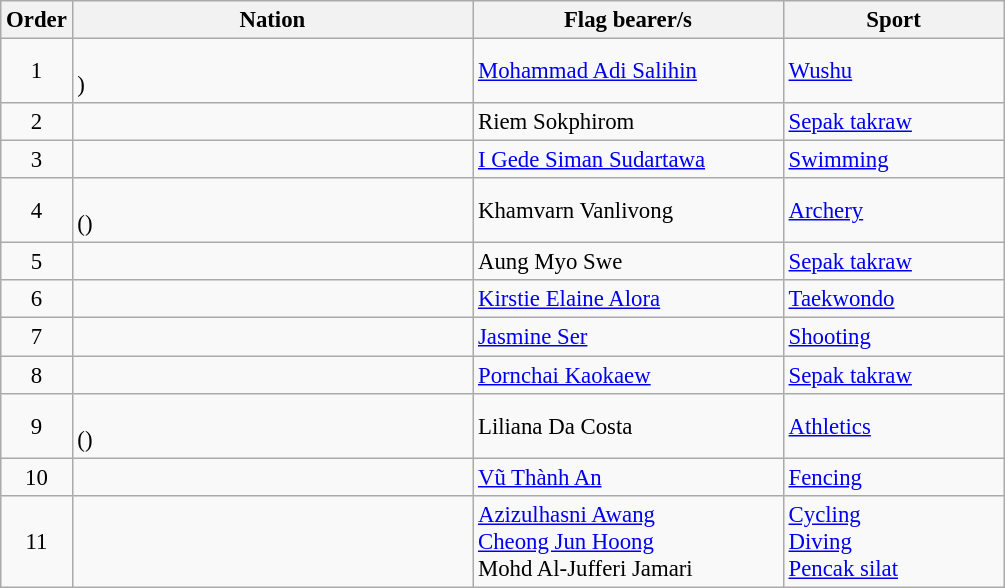<table class="sortable wikitable" style="font-size:95%">
<tr>
<th width=25>Order</th>
<th width=260>Nation</th>
<th width=200>Flag bearer/s</th>
<th width=140>Sport</th>
</tr>
<tr>
<td align="center">1</td>
<td><br>)</td>
<td><a href='#'>Mohammad Adi Salihin</a></td>
<td><a href='#'>Wushu</a></td>
</tr>
<tr>
<td align="center">2</td>
<td></td>
<td>Riem Sokphirom</td>
<td><a href='#'>Sepak takraw</a></td>
</tr>
<tr>
<td align="center">3</td>
<td></td>
<td><a href='#'>I Gede Siman Sudartawa</a></td>
<td><a href='#'>Swimming</a></td>
</tr>
<tr>
<td align="center">4</td>
<td><br>()</td>
<td>Khamvarn Vanlivong</td>
<td><a href='#'>Archery</a></td>
</tr>
<tr>
<td align="center">5</td>
<td></td>
<td>Aung Myo Swe</td>
<td><a href='#'>Sepak takraw</a></td>
</tr>
<tr>
<td align="center">6</td>
<td></td>
<td><a href='#'>Kirstie Elaine Alora</a></td>
<td><a href='#'>Taekwondo</a></td>
</tr>
<tr>
<td align="center">7</td>
<td></td>
<td><a href='#'>Jasmine Ser</a></td>
<td><a href='#'>Shooting</a></td>
</tr>
<tr>
<td align="center">8</td>
<td></td>
<td><a href='#'>Pornchai Kaokaew</a></td>
<td><a href='#'>Sepak takraw</a></td>
</tr>
<tr>
<td align="center">9</td>
<td><br>()</td>
<td>Liliana Da Costa</td>
<td><a href='#'>Athletics</a></td>
</tr>
<tr>
<td align="center">10</td>
<td></td>
<td><a href='#'>Vũ Thành An</a></td>
<td><a href='#'>Fencing</a></td>
</tr>
<tr>
<td align="center">11</td>
<td></td>
<td><a href='#'>Azizulhasni Awang</a><br><a href='#'>Cheong Jun Hoong</a><br>Mohd Al-Jufferi Jamari</td>
<td><a href='#'>Cycling</a><br><a href='#'>Diving</a><br><a href='#'>Pencak silat</a></td>
</tr>
</table>
